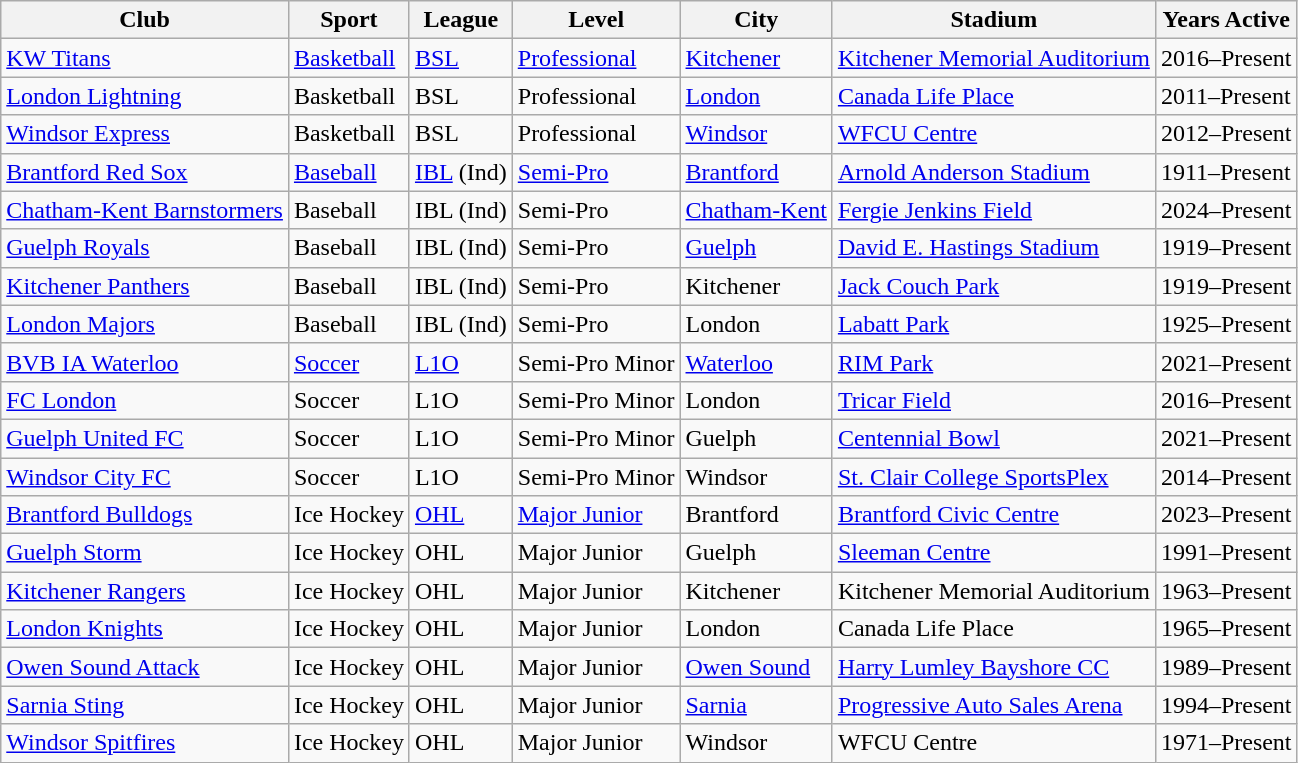<table class="wikitable sortable" style="margin:1em; clear:right; text-align:left; line-height:normal;">
<tr>
<th>Club</th>
<th>Sport</th>
<th>League</th>
<th>Level</th>
<th>City</th>
<th>Stadium</th>
<th>Years Active</th>
</tr>
<tr>
<td><a href='#'>KW Titans</a></td>
<td><a href='#'>Basketball</a></td>
<td><a href='#'>BSL</a></td>
<td><a href='#'>Professional</a></td>
<td><a href='#'>Kitchener</a></td>
<td><a href='#'>Kitchener Memorial Auditorium</a></td>
<td>2016–Present</td>
</tr>
<tr>
<td><a href='#'>London Lightning</a></td>
<td>Basketball</td>
<td>BSL</td>
<td>Professional</td>
<td><a href='#'>London</a></td>
<td><a href='#'>Canada Life Place</a></td>
<td>2011–Present</td>
</tr>
<tr>
<td><a href='#'>Windsor Express</a></td>
<td>Basketball</td>
<td>BSL</td>
<td>Professional</td>
<td><a href='#'>Windsor</a></td>
<td><a href='#'>WFCU Centre</a></td>
<td>2012–Present</td>
</tr>
<tr>
<td><a href='#'>Brantford Red Sox</a></td>
<td><a href='#'>Baseball</a></td>
<td><a href='#'>IBL</a> (Ind)</td>
<td><a href='#'>Semi-Pro</a></td>
<td><a href='#'>Brantford</a></td>
<td><a href='#'>Arnold Anderson Stadium</a></td>
<td>1911–Present</td>
</tr>
<tr>
<td><a href='#'>Chatham-Kent Barnstormers</a></td>
<td>Baseball</td>
<td>IBL (Ind)</td>
<td>Semi-Pro</td>
<td><a href='#'>Chatham-Kent</a></td>
<td><a href='#'>Fergie Jenkins Field</a></td>
<td>2024–Present</td>
</tr>
<tr>
<td><a href='#'>Guelph Royals</a></td>
<td>Baseball</td>
<td>IBL (Ind)</td>
<td>Semi-Pro</td>
<td><a href='#'>Guelph</a></td>
<td><a href='#'>David E. Hastings Stadium</a></td>
<td>1919–Present</td>
</tr>
<tr>
<td><a href='#'>Kitchener Panthers</a></td>
<td>Baseball</td>
<td>IBL (Ind)</td>
<td>Semi-Pro</td>
<td>Kitchener</td>
<td><a href='#'>Jack Couch Park</a></td>
<td>1919–Present</td>
</tr>
<tr>
<td><a href='#'>London Majors</a></td>
<td>Baseball</td>
<td>IBL (Ind)</td>
<td>Semi-Pro</td>
<td>London</td>
<td><a href='#'>Labatt Park</a></td>
<td>1925–Present</td>
</tr>
<tr>
<td><a href='#'>BVB IA Waterloo</a></td>
<td><a href='#'>Soccer</a></td>
<td><a href='#'>L1O</a></td>
<td>Semi-Pro Minor</td>
<td><a href='#'>Waterloo</a></td>
<td><a href='#'>RIM Park</a></td>
<td>2021–Present</td>
</tr>
<tr>
<td><a href='#'>FC London</a></td>
<td>Soccer</td>
<td>L1O</td>
<td>Semi-Pro Minor</td>
<td>London</td>
<td><a href='#'>Tricar Field</a></td>
<td>2016–Present</td>
</tr>
<tr>
<td><a href='#'>Guelph United FC</a></td>
<td>Soccer</td>
<td>L1O</td>
<td>Semi-Pro Minor</td>
<td>Guelph</td>
<td><a href='#'>Centennial Bowl</a></td>
<td>2021–Present</td>
</tr>
<tr>
<td><a href='#'>Windsor City FC</a></td>
<td>Soccer</td>
<td>L1O</td>
<td>Semi-Pro Minor</td>
<td>Windsor</td>
<td><a href='#'>St. Clair College SportsPlex</a></td>
<td>2014–Present</td>
</tr>
<tr>
<td><a href='#'>Brantford Bulldogs</a></td>
<td>Ice Hockey</td>
<td><a href='#'>OHL</a></td>
<td><a href='#'>Major Junior</a></td>
<td>Brantford</td>
<td><a href='#'>Brantford Civic Centre</a></td>
<td>2023–Present</td>
</tr>
<tr>
<td><a href='#'>Guelph Storm</a></td>
<td>Ice Hockey</td>
<td>OHL</td>
<td>Major Junior</td>
<td>Guelph</td>
<td><a href='#'>Sleeman Centre</a></td>
<td>1991–Present</td>
</tr>
<tr>
<td><a href='#'>Kitchener Rangers</a></td>
<td>Ice Hockey</td>
<td>OHL</td>
<td>Major Junior</td>
<td>Kitchener</td>
<td>Kitchener Memorial Auditorium</td>
<td>1963–Present</td>
</tr>
<tr>
<td><a href='#'>London Knights</a></td>
<td>Ice Hockey</td>
<td>OHL</td>
<td>Major Junior</td>
<td>London</td>
<td>Canada Life Place</td>
<td>1965–Present</td>
</tr>
<tr>
<td><a href='#'>Owen Sound Attack</a></td>
<td>Ice Hockey</td>
<td>OHL</td>
<td>Major Junior</td>
<td><a href='#'>Owen Sound</a></td>
<td><a href='#'>Harry Lumley Bayshore CC</a></td>
<td>1989–Present</td>
</tr>
<tr>
<td><a href='#'>Sarnia Sting</a></td>
<td>Ice Hockey</td>
<td>OHL</td>
<td>Major Junior</td>
<td><a href='#'>Sarnia</a></td>
<td><a href='#'>Progressive Auto Sales Arena</a></td>
<td>1994–Present</td>
</tr>
<tr>
<td><a href='#'>Windsor Spitfires</a></td>
<td>Ice Hockey</td>
<td>OHL</td>
<td>Major Junior</td>
<td>Windsor</td>
<td>WFCU Centre</td>
<td>1971–Present</td>
</tr>
</table>
